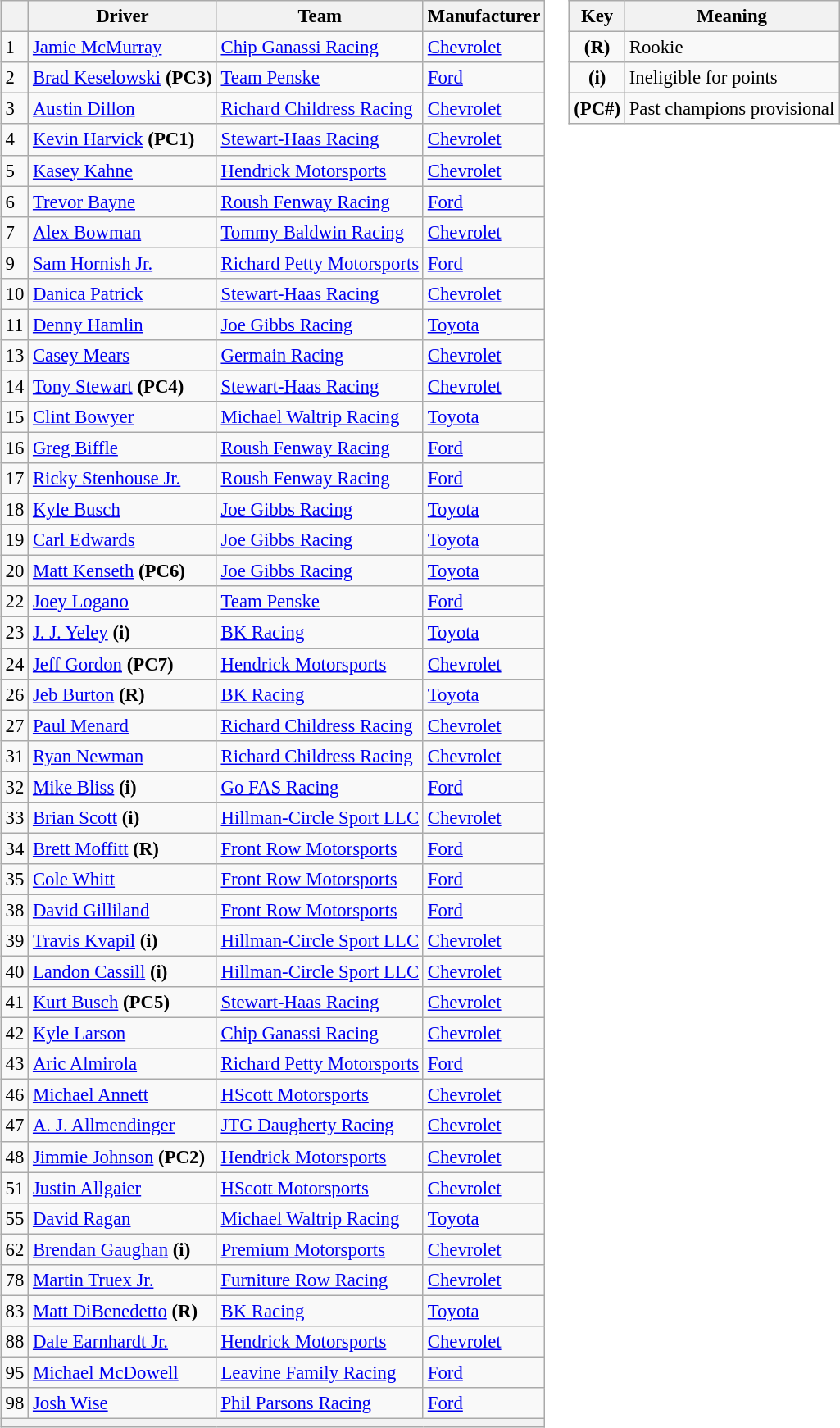<table>
<tr>
<td><br><table class="wikitable" style="font-size:95%">
<tr>
<th></th>
<th>Driver</th>
<th>Team</th>
<th>Manufacturer</th>
</tr>
<tr>
<td>1</td>
<td><a href='#'>Jamie McMurray</a></td>
<td><a href='#'>Chip Ganassi Racing</a></td>
<td><a href='#'>Chevrolet</a></td>
</tr>
<tr>
<td>2</td>
<td><a href='#'>Brad Keselowski</a> <strong>(PC3)</strong></td>
<td><a href='#'>Team Penske</a></td>
<td><a href='#'>Ford</a></td>
</tr>
<tr>
<td>3</td>
<td><a href='#'>Austin Dillon</a></td>
<td><a href='#'>Richard Childress Racing</a></td>
<td><a href='#'>Chevrolet</a></td>
</tr>
<tr>
<td>4</td>
<td><a href='#'>Kevin Harvick</a> <strong>(PC1)</strong></td>
<td><a href='#'>Stewart-Haas Racing</a></td>
<td><a href='#'>Chevrolet</a></td>
</tr>
<tr>
<td>5</td>
<td><a href='#'>Kasey Kahne</a></td>
<td><a href='#'>Hendrick Motorsports</a></td>
<td><a href='#'>Chevrolet</a></td>
</tr>
<tr>
<td>6</td>
<td><a href='#'>Trevor Bayne</a></td>
<td><a href='#'>Roush Fenway Racing</a></td>
<td><a href='#'>Ford</a></td>
</tr>
<tr>
<td>7</td>
<td><a href='#'>Alex Bowman</a></td>
<td><a href='#'>Tommy Baldwin Racing</a></td>
<td><a href='#'>Chevrolet</a></td>
</tr>
<tr>
<td>9</td>
<td><a href='#'>Sam Hornish Jr.</a></td>
<td><a href='#'>Richard Petty Motorsports</a></td>
<td><a href='#'>Ford</a></td>
</tr>
<tr>
<td>10</td>
<td><a href='#'>Danica Patrick</a></td>
<td><a href='#'>Stewart-Haas Racing</a></td>
<td><a href='#'>Chevrolet</a></td>
</tr>
<tr>
<td>11</td>
<td><a href='#'>Denny Hamlin</a></td>
<td><a href='#'>Joe Gibbs Racing</a></td>
<td><a href='#'>Toyota</a></td>
</tr>
<tr>
<td>13</td>
<td><a href='#'>Casey Mears</a></td>
<td><a href='#'>Germain Racing</a></td>
<td><a href='#'>Chevrolet</a></td>
</tr>
<tr>
<td>14</td>
<td><a href='#'>Tony Stewart</a> <strong>(PC4)</strong></td>
<td><a href='#'>Stewart-Haas Racing</a></td>
<td><a href='#'>Chevrolet</a></td>
</tr>
<tr>
<td>15</td>
<td><a href='#'>Clint Bowyer</a></td>
<td><a href='#'>Michael Waltrip Racing</a></td>
<td><a href='#'>Toyota</a></td>
</tr>
<tr>
<td>16</td>
<td><a href='#'>Greg Biffle</a></td>
<td><a href='#'>Roush Fenway Racing</a></td>
<td><a href='#'>Ford</a></td>
</tr>
<tr>
<td>17</td>
<td><a href='#'>Ricky Stenhouse Jr.</a></td>
<td><a href='#'>Roush Fenway Racing</a></td>
<td><a href='#'>Ford</a></td>
</tr>
<tr>
<td>18</td>
<td><a href='#'>Kyle Busch</a></td>
<td><a href='#'>Joe Gibbs Racing</a></td>
<td><a href='#'>Toyota</a></td>
</tr>
<tr>
<td>19</td>
<td><a href='#'>Carl Edwards</a></td>
<td><a href='#'>Joe Gibbs Racing</a></td>
<td><a href='#'>Toyota</a></td>
</tr>
<tr>
<td>20</td>
<td><a href='#'>Matt Kenseth</a> <strong>(PC6)</strong></td>
<td><a href='#'>Joe Gibbs Racing</a></td>
<td><a href='#'>Toyota</a></td>
</tr>
<tr>
<td>22</td>
<td><a href='#'>Joey Logano</a></td>
<td><a href='#'>Team Penske</a></td>
<td><a href='#'>Ford</a></td>
</tr>
<tr>
<td>23</td>
<td><a href='#'>J. J. Yeley</a> <strong>(i)</strong></td>
<td><a href='#'>BK Racing</a></td>
<td><a href='#'>Toyota</a></td>
</tr>
<tr>
<td>24</td>
<td><a href='#'>Jeff Gordon</a> <strong>(PC7)</strong></td>
<td><a href='#'>Hendrick Motorsports</a></td>
<td><a href='#'>Chevrolet</a></td>
</tr>
<tr>
<td>26</td>
<td><a href='#'>Jeb Burton</a> <strong>(R)</strong></td>
<td><a href='#'>BK Racing</a></td>
<td><a href='#'>Toyota</a></td>
</tr>
<tr>
<td>27</td>
<td><a href='#'>Paul Menard</a></td>
<td><a href='#'>Richard Childress Racing</a></td>
<td><a href='#'>Chevrolet</a></td>
</tr>
<tr>
<td>31</td>
<td><a href='#'>Ryan Newman</a></td>
<td><a href='#'>Richard Childress Racing</a></td>
<td><a href='#'>Chevrolet</a></td>
</tr>
<tr>
<td>32</td>
<td><a href='#'>Mike Bliss</a> <strong>(i)</strong></td>
<td><a href='#'>Go FAS Racing</a></td>
<td><a href='#'>Ford</a></td>
</tr>
<tr>
<td>33</td>
<td><a href='#'>Brian Scott</a> <strong>(i)</strong></td>
<td><a href='#'>Hillman-Circle Sport LLC</a></td>
<td><a href='#'>Chevrolet</a></td>
</tr>
<tr>
<td>34</td>
<td><a href='#'>Brett Moffitt</a> <strong>(R)</strong></td>
<td><a href='#'>Front Row Motorsports</a></td>
<td><a href='#'>Ford</a></td>
</tr>
<tr>
<td>35</td>
<td><a href='#'>Cole Whitt</a></td>
<td><a href='#'>Front Row Motorsports</a></td>
<td><a href='#'>Ford</a></td>
</tr>
<tr>
<td>38</td>
<td><a href='#'>David Gilliland</a></td>
<td><a href='#'>Front Row Motorsports</a></td>
<td><a href='#'>Ford</a></td>
</tr>
<tr>
<td>39</td>
<td><a href='#'>Travis Kvapil</a> <strong>(i)</strong></td>
<td><a href='#'>Hillman-Circle Sport LLC</a></td>
<td><a href='#'>Chevrolet</a></td>
</tr>
<tr>
<td>40</td>
<td><a href='#'>Landon Cassill</a> <strong>(i)</strong></td>
<td><a href='#'>Hillman-Circle Sport LLC</a></td>
<td><a href='#'>Chevrolet</a></td>
</tr>
<tr>
<td>41</td>
<td><a href='#'>Kurt Busch</a> <strong>(PC5)</strong></td>
<td><a href='#'>Stewart-Haas Racing</a></td>
<td><a href='#'>Chevrolet</a></td>
</tr>
<tr>
<td>42</td>
<td><a href='#'>Kyle Larson</a></td>
<td><a href='#'>Chip Ganassi Racing</a></td>
<td><a href='#'>Chevrolet</a></td>
</tr>
<tr>
<td>43</td>
<td><a href='#'>Aric Almirola</a></td>
<td><a href='#'>Richard Petty Motorsports</a></td>
<td><a href='#'>Ford</a></td>
</tr>
<tr>
<td>46</td>
<td><a href='#'>Michael Annett</a></td>
<td><a href='#'>HScott Motorsports</a></td>
<td><a href='#'>Chevrolet</a></td>
</tr>
<tr>
<td>47</td>
<td><a href='#'>A. J. Allmendinger</a></td>
<td><a href='#'>JTG Daugherty Racing</a></td>
<td><a href='#'>Chevrolet</a></td>
</tr>
<tr>
<td>48</td>
<td><a href='#'>Jimmie Johnson</a> <strong>(PC2)</strong></td>
<td><a href='#'>Hendrick Motorsports</a></td>
<td><a href='#'>Chevrolet</a></td>
</tr>
<tr>
<td>51</td>
<td><a href='#'>Justin Allgaier</a></td>
<td><a href='#'>HScott Motorsports</a></td>
<td><a href='#'>Chevrolet</a></td>
</tr>
<tr>
<td>55</td>
<td><a href='#'>David Ragan</a></td>
<td><a href='#'>Michael Waltrip Racing</a></td>
<td><a href='#'>Toyota</a></td>
</tr>
<tr>
<td>62</td>
<td><a href='#'>Brendan Gaughan</a> <strong>(i)</strong></td>
<td><a href='#'>Premium Motorsports</a></td>
<td><a href='#'>Chevrolet</a></td>
</tr>
<tr>
<td>78</td>
<td><a href='#'>Martin Truex Jr.</a></td>
<td><a href='#'>Furniture Row Racing</a></td>
<td><a href='#'>Chevrolet</a></td>
</tr>
<tr>
<td>83</td>
<td><a href='#'>Matt DiBenedetto</a> <strong>(R)</strong></td>
<td><a href='#'>BK Racing</a></td>
<td><a href='#'>Toyota</a></td>
</tr>
<tr>
<td>88</td>
<td><a href='#'>Dale Earnhardt Jr.</a></td>
<td><a href='#'>Hendrick Motorsports</a></td>
<td><a href='#'>Chevrolet</a></td>
</tr>
<tr>
<td>95</td>
<td><a href='#'>Michael McDowell</a></td>
<td><a href='#'>Leavine Family Racing</a></td>
<td><a href='#'>Ford</a></td>
</tr>
<tr>
<td>98</td>
<td><a href='#'>Josh Wise</a></td>
<td><a href='#'>Phil Parsons Racing</a></td>
<td><a href='#'>Ford</a></td>
</tr>
<tr>
<th colspan="4"></th>
</tr>
</table>
</td>
<td valign="top"><br><table align="right" class="wikitable" style="font-size: 95%;">
<tr>
<th>Key</th>
<th>Meaning</th>
</tr>
<tr>
<td align="center"><strong>(R)</strong></td>
<td>Rookie</td>
</tr>
<tr>
<td align="center"><strong>(i)</strong></td>
<td>Ineligible for points</td>
</tr>
<tr>
<td align="center"><strong>(PC#)</strong></td>
<td>Past champions provisional</td>
</tr>
</table>
</td>
</tr>
</table>
